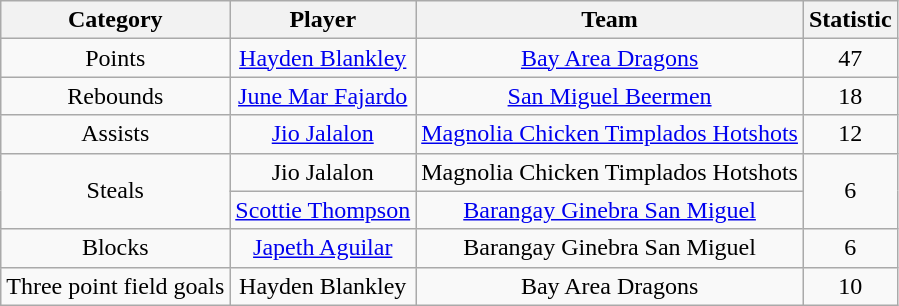<table class="wikitable" style="text-align:center">
<tr>
<th>Category</th>
<th>Player</th>
<th>Team</th>
<th>Statistic</th>
</tr>
<tr>
<td>Points</td>
<td><a href='#'>Hayden Blankley</a></td>
<td><a href='#'>Bay Area Dragons</a></td>
<td>47</td>
</tr>
<tr>
<td>Rebounds</td>
<td><a href='#'>June Mar Fajardo</a></td>
<td><a href='#'>San Miguel Beermen</a></td>
<td>18</td>
</tr>
<tr>
<td>Assists</td>
<td><a href='#'>Jio Jalalon</a></td>
<td><a href='#'>Magnolia Chicken Timplados Hotshots</a></td>
<td>12</td>
</tr>
<tr>
<td rowspan=2>Steals</td>
<td>Jio Jalalon</td>
<td>Magnolia Chicken Timplados Hotshots</td>
<td rowspan=2>6</td>
</tr>
<tr>
<td><a href='#'>Scottie Thompson</a></td>
<td><a href='#'>Barangay Ginebra San Miguel</a></td>
</tr>
<tr>
<td>Blocks</td>
<td><a href='#'>Japeth Aguilar</a></td>
<td>Barangay Ginebra San Miguel</td>
<td>6</td>
</tr>
<tr>
<td>Three point field goals</td>
<td>Hayden Blankley</td>
<td>Bay Area Dragons</td>
<td>10</td>
</tr>
</table>
